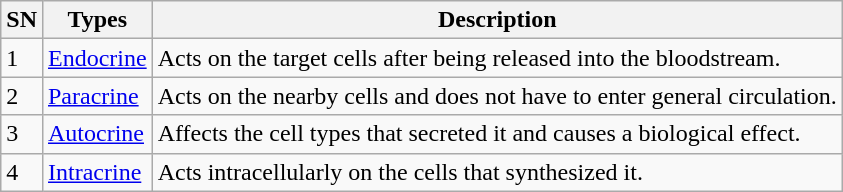<table class="wikitable">
<tr>
<th>SN</th>
<th>Types</th>
<th>Description</th>
</tr>
<tr>
<td>1</td>
<td><a href='#'>Endocrine</a></td>
<td>Acts on the target cells after being released into the bloodstream.</td>
</tr>
<tr>
<td>2</td>
<td><a href='#'>Paracrine</a></td>
<td>Acts on the nearby cells and does not have to enter general circulation.</td>
</tr>
<tr>
<td>3</td>
<td><a href='#'>Autocrine</a></td>
<td>Affects the cell types that secreted it and causes a biological effect.</td>
</tr>
<tr>
<td>4</td>
<td><a href='#'>Intracrine</a></td>
<td>Acts intracellularly on the cells that synthesized it.</td>
</tr>
</table>
